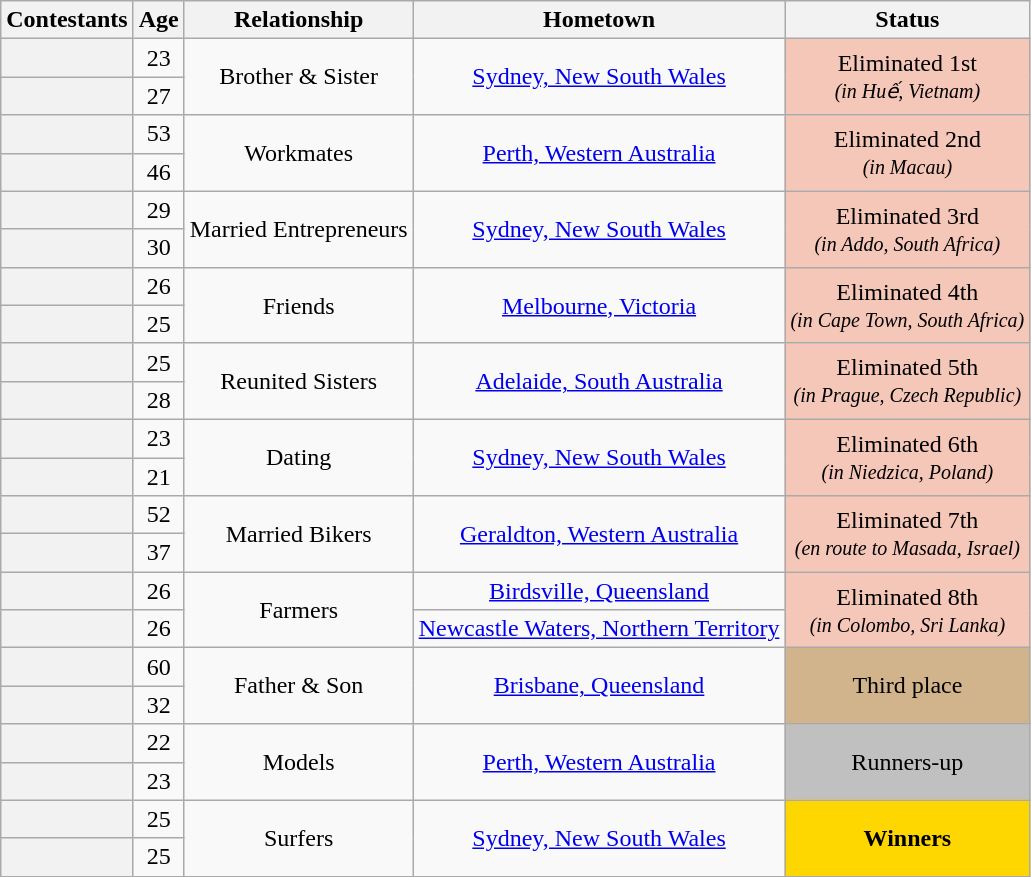<table class="wikitable sortable" style="text-align:center;">
<tr>
<th scope="col">Contestants</th>
<th scope="col">Age</th>
<th scope="col" class="unsortable">Relationship</th>
<th class="unsortable" scope="col">Hometown</th>
<th scope="col">Status</th>
</tr>
<tr>
<th scope="row"></th>
<td>23</td>
<td rowspan="2">Brother & Sister</td>
<td rowspan="2"><a href='#'>Sydney, New South Wales</a></td>
<td rowspan="2" bgcolor="f4c7b8">Eliminated 1st<br><small><em>(in Huế, Vietnam)</em></small></td>
</tr>
<tr>
<th scope="row"></th>
<td>27</td>
</tr>
<tr>
<th scope="row"></th>
<td>53</td>
<td rowspan="2">Workmates</td>
<td rowspan="2"><a href='#'>Perth, Western Australia</a></td>
<td rowspan="2" bgcolor="f4c7b8">Eliminated 2nd<br><small><em>(in Macau)</em></small></td>
</tr>
<tr>
<th scope="row"></th>
<td>46</td>
</tr>
<tr>
<th scope="row"></th>
<td>29</td>
<td rowspan="2">Married Entrepreneurs</td>
<td rowspan="2"><a href='#'>Sydney, New South Wales</a></td>
<td rowspan="2" bgcolor="f4c7b8">Eliminated 3rd<br><small><em>(in Addo, South Africa)</em></small></td>
</tr>
<tr>
<th scope="row"></th>
<td>30</td>
</tr>
<tr>
<th scope="row"></th>
<td>26</td>
<td rowspan="2">Friends</td>
<td rowspan="2"><a href='#'>Melbourne, Victoria</a></td>
<td rowspan="2" bgcolor="f4c7b8">Eliminated 4th<br><small><em>(in Cape Town, South Africa)</em></small></td>
</tr>
<tr>
<th scope="row"></th>
<td>25</td>
</tr>
<tr>
<th scope="row"></th>
<td>25</td>
<td rowspan="2">Reunited Sisters</td>
<td rowspan="2"><a href='#'>Adelaide, South Australia</a></td>
<td rowspan="2" bgcolor="f4c7b8">Eliminated 5th<br><small><em>(in Prague, Czech Republic)</em></small></td>
</tr>
<tr>
<th scope="row"></th>
<td>28</td>
</tr>
<tr>
<th scope="row"></th>
<td>23</td>
<td rowspan="2">Dating</td>
<td rowspan="2"><a href='#'>Sydney, New South Wales</a></td>
<td rowspan="2" bgcolor="f4c7b8">Eliminated 6th<br><small><em>(in Niedzica, Poland)</em></small></td>
</tr>
<tr>
<th scope="row"></th>
<td>21</td>
</tr>
<tr>
<th scope="row"></th>
<td>52</td>
<td rowspan="2">Married Bikers</td>
<td rowspan="2"><a href='#'>Geraldton, Western Australia</a></td>
<td rowspan="2" bgcolor="f4c7b8">Eliminated 7th<br><small><em>(en route to Masada, Israel)</em></small></td>
</tr>
<tr>
<th scope="row"></th>
<td>37</td>
</tr>
<tr>
<th scope="row"></th>
<td>26</td>
<td rowspan="2">Farmers</td>
<td><a href='#'>Birdsville, Queensland</a></td>
<td rowspan="2" bgcolor="f4c7b8">Eliminated 8th<br><small><em>(in Colombo, Sri Lanka)</em></small></td>
</tr>
<tr>
<th scope="row"></th>
<td>26</td>
<td><a href='#'>Newcastle Waters, Northern Territory</a></td>
</tr>
<tr>
<th scope="row"></th>
<td>60</td>
<td rowspan="2">Father & Son</td>
<td rowspan="2"><a href='#'>Brisbane, Queensland</a></td>
<td rowspan="2" bgcolor="tan">Third place</td>
</tr>
<tr>
<th scope="row"></th>
<td>32</td>
</tr>
<tr>
<th scope="row"></th>
<td>22</td>
<td rowspan="2">Models</td>
<td rowspan="2"><a href='#'>Perth, Western Australia</a></td>
<td rowspan="2" bgcolor="silver">Runners-up</td>
</tr>
<tr>
<th scope="row"></th>
<td>23</td>
</tr>
<tr>
<th scope="row"></th>
<td>25</td>
<td rowspan="2">Surfers</td>
<td rowspan="2"><a href='#'>Sydney, New South Wales</a></td>
<td rowspan="2" bgcolor="gold"><strong>Winners</strong></td>
</tr>
<tr>
<th scope="row"></th>
<td>25</td>
</tr>
</table>
